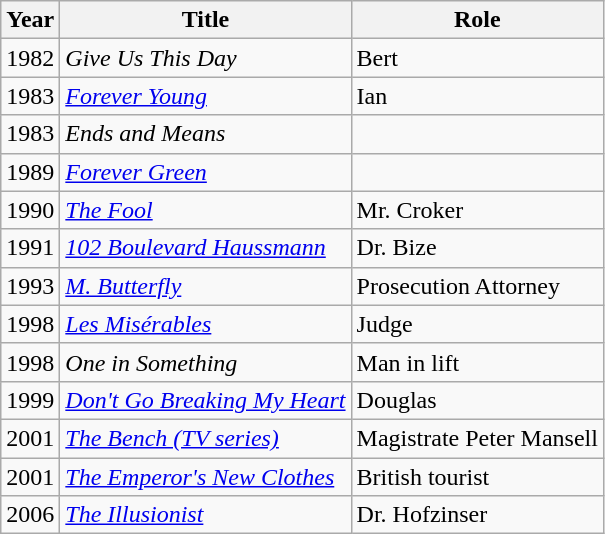<table class="wikitable">
<tr>
<th>Year</th>
<th>Title</th>
<th>Role</th>
</tr>
<tr>
<td>1982</td>
<td><em>Give Us This Day</em></td>
<td>Bert</td>
</tr>
<tr>
<td>1983</td>
<td><em><a href='#'>Forever Young</a></em></td>
<td>Ian</td>
</tr>
<tr>
<td>1983</td>
<td><em>Ends and Means</em></td>
<td></td>
</tr>
<tr>
<td>1989</td>
<td><em><a href='#'>Forever Green</a></em></td>
<td></td>
</tr>
<tr>
<td>1990</td>
<td><em><a href='#'>The Fool</a></em></td>
<td>Mr. Croker</td>
</tr>
<tr>
<td>1991</td>
<td><em><a href='#'>102 Boulevard Haussmann</a></em></td>
<td>Dr. Bize</td>
</tr>
<tr>
<td>1993</td>
<td><em><a href='#'>M. Butterfly</a></em></td>
<td>Prosecution Attorney</td>
</tr>
<tr>
<td>1998</td>
<td><em><a href='#'>Les Misérables</a></em></td>
<td>Judge</td>
</tr>
<tr>
<td>1998</td>
<td><em>One in Something</em></td>
<td>Man in lift</td>
</tr>
<tr>
<td>1999</td>
<td><em><a href='#'>Don't Go Breaking My Heart</a></em></td>
<td>Douglas</td>
</tr>
<tr>
<td>2001</td>
<td><em><a href='#'>The Bench (TV series)</a></em></td>
<td>Magistrate Peter Mansell</td>
</tr>
<tr>
<td>2001</td>
<td><em><a href='#'>The Emperor's New Clothes</a></em></td>
<td>British tourist</td>
</tr>
<tr>
<td>2006</td>
<td><em><a href='#'>The Illusionist</a></em></td>
<td>Dr. Hofzinser</td>
</tr>
</table>
